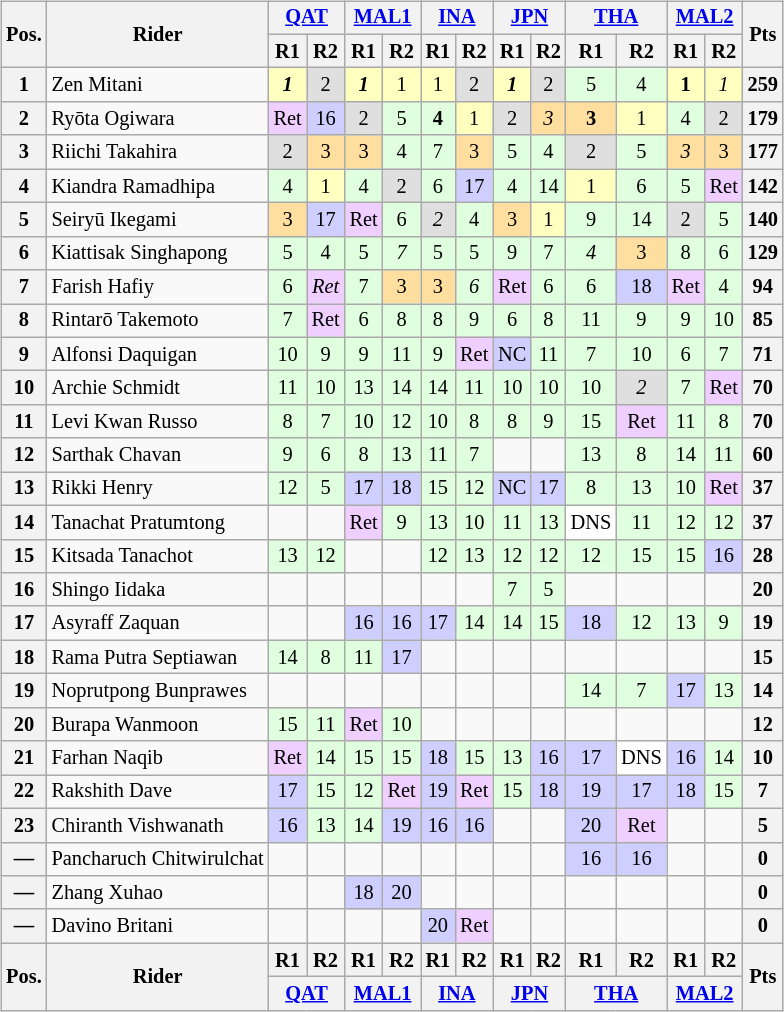<table>
<tr>
<td><br><table class="wikitable" style="font-size:85%; text-align:center;">
<tr valign="top">
<th rowspan="2" valign="middle">Pos.</th>
<th rowspan="2" valign="middle">Rider</th>
<th colspan="2"><a href='#'>QAT</a><br></th>
<th colspan="2"><a href='#'>MAL1</a><br></th>
<th colspan="2"><a href='#'>INA</a><br></th>
<th colspan="2"><a href='#'>JPN</a><br></th>
<th colspan="2"><a href='#'>THA</a><br></th>
<th colspan="2"><a href='#'>MAL2</a><br></th>
<th rowspan="2" valign="middle">Pts</th>
</tr>
<tr>
<th>R1</th>
<th>R2</th>
<th>R1</th>
<th>R2</th>
<th>R1</th>
<th>R2</th>
<th>R1</th>
<th>R2</th>
<th>R1</th>
<th>R2</th>
<th>R1</th>
<th>R2</th>
</tr>
<tr>
<th>1</th>
<td align="left"> Zen Mitani</td>
<td style="background:#FFFFBF;"><strong><em>1</em></strong></td>
<td style="background:#DFDFDF;">2</td>
<td style="background:#FFFFBF;"><strong><em>1</em></strong></td>
<td style="background:#FFFFBF;">1</td>
<td style="background:#FFFFBF;">1</td>
<td style="background:#DFDFDF;">2</td>
<td style="background:#FFFFBF;"><strong><em>1</em></strong></td>
<td style="background:#DFDFDF;">2</td>
<td style="background:#DFFFDF;">5</td>
<td style="background:#DFFFDF;">4</td>
<td style="background:#FFFFBF;"><strong>1</strong></td>
<td style="background:#FFFFBF;"><em>1</em></td>
<th>259</th>
</tr>
<tr>
<th>2</th>
<td align="left"> Ryōta Ogiwara</td>
<td style="background:#EFCFFF;">Ret</td>
<td style="background:#CFCFFF;">16</td>
<td style="background:#DFDFDF;">2</td>
<td style="background:#DFFFDF;">5</td>
<td style="background:#DFFFDF;"><strong>4</strong></td>
<td style="background:#FFFFBF;">1</td>
<td style="background:#DFDFDF;">2</td>
<td style="background:#FFDF9F;"><em>3</em></td>
<td style="background:#FFDF9F;"><strong>3</strong></td>
<td style="background:#FFFFBF;">1</td>
<td style="background:#DFFFDF;">4</td>
<td style="background:#DFDFDF;">2</td>
<th>179</th>
</tr>
<tr>
<th>3</th>
<td align="left"> Riichi Takahira</td>
<td style="background:#DFDFDF;">2</td>
<td style="background:#FFDF9F;">3</td>
<td style="background:#FFDF9F;">3</td>
<td style="background:#DFFFDF;">4</td>
<td style="background:#DFFFDF;">7</td>
<td style="background:#FFDF9F;">3</td>
<td style="background:#DFFFDF;">5</td>
<td style="background:#DFFFDF;">4</td>
<td style="background:#DFDFDF;">2</td>
<td style="background:#DFFFDF;">5</td>
<td style="background:#FFDF9F;"><em>3</em></td>
<td style="background:#FFDF9F;">3</td>
<th>177</th>
</tr>
<tr>
<th>4</th>
<td align="left"> Kiandra Ramadhipa</td>
<td style="background:#DFFFDF;">4</td>
<td style="background:#FFFFBF;">1</td>
<td style="background:#DFFFDF;">4</td>
<td style="background:#DFDFDF;">2</td>
<td style="background:#DFFFDF;">6</td>
<td style="background:#CFCFFF;">17</td>
<td style="background:#DFFFDF;">4</td>
<td style="background:#DFFFDF;">14</td>
<td style="background:#FFFFBF;">1</td>
<td style="background:#DFFFDF;">6</td>
<td style="background:#DFFFDF;">5</td>
<td style="background:#EFCFFF;">Ret</td>
<th>142</th>
</tr>
<tr>
<th>5</th>
<td align="left"> Seiryū Ikegami</td>
<td style="background:#FFDF9F;">3</td>
<td style="background:#CFCFFF;">17</td>
<td style="background:#EFCFFF;">Ret</td>
<td style="background:#DFFFDF;">6</td>
<td style="background:#DFDFDF;"><em>2</em></td>
<td style="background:#DFFFDF;">4</td>
<td style="background:#FFDF9F;">3</td>
<td style="background:#FFFFBF;">1</td>
<td style="background:#DFFFDF;">9</td>
<td style="background:#DFFFDF;">14</td>
<td style="background:#DFDFDF;">2</td>
<td style="background:#DFFFDF;">5</td>
<th>140</th>
</tr>
<tr>
<th>6</th>
<td align="left"> Kiattisak Singhapong</td>
<td style="background:#DFFFDF;">5</td>
<td style="background:#DFFFDF;">4</td>
<td style="background:#DFFFDF;">5</td>
<td style="background:#DFFFDF;"><em>7</em></td>
<td style="background:#DFFFDF;">5</td>
<td style="background:#DFFFDF;">5</td>
<td style="background:#DFFFDF;">9</td>
<td style="background:#DFFFDF;">7</td>
<td style="background:#DFFFDF;"><em>4</em></td>
<td style="background:#FFDF9F;">3</td>
<td style="background:#DFFFDF;">8</td>
<td style="background:#DFFFDF;">6</td>
<th>129</th>
</tr>
<tr>
<th>7</th>
<td align="left"> Farish Hafiy</td>
<td style="background:#DFFFDF;">6</td>
<td style="background:#EFCFFF;"><em>Ret</em></td>
<td style="background:#DFFFDF;">7</td>
<td style="background:#FFDF9F;">3</td>
<td style="background:#FFDF9F;">3</td>
<td style="background:#DFFFDF;"><em>6</em></td>
<td style="background:#EFCFFF;">Ret</td>
<td style="background:#DFFFDF;">6</td>
<td style="background:#DFFFDF;">6</td>
<td style="background:#CFCFFF;">18</td>
<td style="background:#EFCFFF;">Ret</td>
<td style="background:#DFFFDF;">4</td>
<th>94</th>
</tr>
<tr>
<th>8</th>
<td align="left"> Rintarō Takemoto</td>
<td style="background:#DFFFDF;">7</td>
<td style="background:#EFCFFF;">Ret</td>
<td style="background:#DFFFDF;">6</td>
<td style="background:#DFFFDF;">8</td>
<td style="background:#DFFFDF;">8</td>
<td style="background:#DFFFDF;">9</td>
<td style="background:#DFFFDF;">6</td>
<td style="background:#DFFFDF;">8</td>
<td style="background:#DFFFDF;">11</td>
<td style="background:#DFFFDF;">9</td>
<td style="background:#DFFFDF;">9</td>
<td style="background:#DFFFDF;">10</td>
<th>85</th>
</tr>
<tr>
<th>9</th>
<td align="left"> Alfonsi Daquigan</td>
<td style="background:#DFFFDF;">10</td>
<td style="background:#DFFFDF;">9</td>
<td style="background:#DFFFDF;">9</td>
<td style="background:#DFFFDF;">11</td>
<td style="background:#DFFFDF;">9</td>
<td style="background:#EFCFFF;">Ret</td>
<td style="background:#CFCFFF;">NC</td>
<td style="background:#DFFFDF;">11</td>
<td style="background:#DFFFDF;">7</td>
<td style="background:#DFFFDF;">10</td>
<td style="background:#DFFFDF;">6</td>
<td style="background:#DFFFDF;">7</td>
<th>71</th>
</tr>
<tr>
<th>10</th>
<td align="left"> Archie Schmidt</td>
<td style="background:#DFFFDF;">11</td>
<td style="background:#DFFFDF;">10</td>
<td style="background:#DFFFDF;">13</td>
<td style="background:#DFFFDF;">14</td>
<td style="background:#DFFFDF;">14</td>
<td style="background:#DFFFDF;">11</td>
<td style="background:#DFFFDF;">10</td>
<td style="background:#DFFFDF;">10</td>
<td style="background:#DFFFDF;">10</td>
<td style="background:#DFDFDF;"><em>2</em></td>
<td style="background:#DFFFDF;">7</td>
<td style="background:#EFCFFF;">Ret</td>
<th>70</th>
</tr>
<tr>
<th>11</th>
<td align="left"> Levi Kwan Russo</td>
<td style="background:#DFFFDF;">8</td>
<td style="background:#DFFFDF;">7</td>
<td style="background:#DFFFDF;">10</td>
<td style="background:#DFFFDF;">12</td>
<td style="background:#DFFFDF;">10</td>
<td style="background:#DFFFDF;">8</td>
<td style="background:#DFFFDF;">8</td>
<td style="background:#DFFFDF;">9</td>
<td style="background:#DFFFDF;">15</td>
<td style="background:#EFCFFF;">Ret</td>
<td style="background:#DFFFDF;">11</td>
<td style="background:#DFFFDF;">8</td>
<th>70</th>
</tr>
<tr>
<th>12</th>
<td align="left"> Sarthak Chavan</td>
<td style="background:#DFFFDF;">9</td>
<td style="background:#DFFFDF;">6</td>
<td style="background:#DFFFDF;">8</td>
<td style="background:#DFFFDF;">13</td>
<td style="background:#DFFFDF;">11</td>
<td style="background:#DFFFDF;">7</td>
<td></td>
<td></td>
<td style="background:#DFFFDF;">13</td>
<td style="background:#DFFFDF;">8</td>
<td style="background:#DFFFDF;">14</td>
<td style="background:#DFFFDF;">11</td>
<th>60</th>
</tr>
<tr>
<th>13</th>
<td align="left"> Rikki Henry</td>
<td style="background:#DFFFDF;">12</td>
<td style="background:#DFFFDF;">5</td>
<td style="background:#CFCFFF;">17</td>
<td style="background:#CFCFFF;">18</td>
<td style="background:#DFFFDF;">15</td>
<td style="background:#DFFFDF;">12</td>
<td style="background:#CFCFFF;">NC</td>
<td style="background:#CFCFFF;">17</td>
<td style="background:#DFFFDF;">8</td>
<td style="background:#DFFFDF;">13</td>
<td style="background:#DFFFDF;">10</td>
<td style="background:#EFCFFF;">Ret</td>
<th>37</th>
</tr>
<tr>
<th>14</th>
<td align="left"> Tanachat Pratumtong</td>
<td></td>
<td></td>
<td style="background:#EFCFFF;">Ret</td>
<td style="background:#DFFFDF;">9</td>
<td style="background:#DFFFDF;">13</td>
<td style="background:#DFFFDF;">10</td>
<td style="background:#DFFFDF;">11</td>
<td style="background:#DFFFDF;">13</td>
<td style="background:#FFFFFF;">DNS</td>
<td style="background:#DFFFDF;">11</td>
<td style="background:#DFFFDF;">12</td>
<td style="background:#DFFFDF;">12</td>
<th>37</th>
</tr>
<tr>
<th>15</th>
<td align="left"> Kitsada Tanachot</td>
<td style="background:#DFFFDF;">13</td>
<td style="background:#DFFFDF;">12</td>
<td></td>
<td></td>
<td style="background:#DFFFDF;">12</td>
<td style="background:#DFFFDF;">13</td>
<td style="background:#DFFFDF;">12</td>
<td style="background:#DFFFDF;">12</td>
<td style="background:#DFFFDF;">12</td>
<td style="background:#DFFFDF;">15</td>
<td style="background:#DFFFDF;">15</td>
<td style="background:#CFCFFF;">16</td>
<th>28</th>
</tr>
<tr>
<th>16</th>
<td align="left"> Shingo Iidaka</td>
<td></td>
<td></td>
<td></td>
<td></td>
<td></td>
<td></td>
<td style="background:#DFFFDF;">7</td>
<td style="background:#DFFFDF;">5</td>
<td></td>
<td></td>
<td></td>
<td></td>
<th>20</th>
</tr>
<tr>
<th>17</th>
<td align="left"> Asyraff Zaquan</td>
<td></td>
<td></td>
<td style="background:#CFCFFF;">16</td>
<td style="background:#CFCFFF;">16</td>
<td style="background:#CFCFFF;">17</td>
<td style="background:#DFFFDF;">14</td>
<td style="background:#DFFFDF;">14</td>
<td style="background:#DFFFDF;">15</td>
<td style="background:#CFCFFF;">18</td>
<td style="background:#DFFFDF;">12</td>
<td style="background:#DFFFDF;">13</td>
<td style="background:#DFFFDF;">9</td>
<th>19</th>
</tr>
<tr>
<th>18</th>
<td align="left"> Rama Putra Septiawan</td>
<td style="background:#DFFFDF;">14</td>
<td style="background:#DFFFDF;">8</td>
<td style="background:#DFFFDF;">11</td>
<td style="background:#CFCFFF;">17</td>
<td></td>
<td></td>
<td></td>
<td></td>
<td></td>
<td></td>
<td></td>
<td></td>
<th>15</th>
</tr>
<tr>
<th>19</th>
<td align="left"> Noprutpong Bunprawes</td>
<td></td>
<td></td>
<td></td>
<td></td>
<td></td>
<td></td>
<td></td>
<td></td>
<td style="background:#DFFFDF;">14</td>
<td style="background:#DFFFDF;">7</td>
<td style="background:#CFCFFF;">17</td>
<td style="background:#DFFFDF;">13</td>
<th>14</th>
</tr>
<tr>
<th>20</th>
<td align="left"> Burapa Wanmoon</td>
<td style="background:#DFFFDF;">15</td>
<td style="background:#DFFFDF;">11</td>
<td style="background:#EFCFFF;">Ret</td>
<td style="background:#DFFFDF;">10</td>
<td></td>
<td></td>
<td></td>
<td></td>
<td></td>
<td></td>
<td></td>
<td></td>
<th>12</th>
</tr>
<tr>
<th>21</th>
<td align="left"> Farhan Naqib</td>
<td style="background:#EFCFFF;">Ret</td>
<td style="background:#DFFFDF;">14</td>
<td style="background:#DFFFDF;">15</td>
<td style="background:#DFFFDF;">15</td>
<td style="background:#CFCFFF;">18</td>
<td style="background:#DFFFDF;">15</td>
<td style="background:#DFFFDF;">13</td>
<td style="background:#CFCFFF;">16</td>
<td style="background:#CFCFFF;">17</td>
<td style="background:#FFFFFF;">DNS</td>
<td style="background:#CFCFFF;">16</td>
<td style="background:#DFFFDF;">14</td>
<th>10</th>
</tr>
<tr>
<th>22</th>
<td align="left"> Rakshith Dave</td>
<td style="background:#CFCFFF;">17</td>
<td style="background:#DFFFDF;">15</td>
<td style="background:#DFFFDF;">12</td>
<td style="background:#EFCFFF;">Ret</td>
<td style="background:#CFCFFF;">19</td>
<td style="background:#EFCFFF;">Ret</td>
<td style="background:#DFFFDF;">15</td>
<td style="background:#CFCFFF;">18</td>
<td style="background:#CFCFFF;">19</td>
<td style="background:#CFCFFF;">17</td>
<td style="background:#CFCFFF;">18</td>
<td style="background:#DFFFDF;">15</td>
<th>7</th>
</tr>
<tr>
<th>23</th>
<td align="left"> Chiranth Vishwanath</td>
<td style="background:#CFCFFF;">16</td>
<td style="background:#DFFFDF;">13</td>
<td style="background:#DFFFDF;">14</td>
<td style="background:#CFCFFF;">19</td>
<td style="background:#CFCFFF;">16</td>
<td style="background:#CFCFFF;">16</td>
<td></td>
<td></td>
<td style="background:#CFCFFF;">20</td>
<td style="background:#EFCFFF;">Ret</td>
<td></td>
<td></td>
<th>5</th>
</tr>
<tr>
<th>—</th>
<td align="left" nowrap-""> Pancharuch Chitwirulchat</td>
<td></td>
<td></td>
<td></td>
<td></td>
<td></td>
<td></td>
<td></td>
<td></td>
<td style="background:#CFCFFF;">16</td>
<td style="background:#CFCFFF;">16</td>
<td></td>
<td></td>
<th>0</th>
</tr>
<tr>
<th>—</th>
<td align="left"> Zhang Xuhao</td>
<td></td>
<td></td>
<td style="background:#CFCFFF;">18</td>
<td style="background:#CFCFFF;">20</td>
<td></td>
<td></td>
<td></td>
<td></td>
<td></td>
<td></td>
<td></td>
<td></td>
<th>0</th>
</tr>
<tr>
<th>—</th>
<td align="left"> Davino Britani</td>
<td></td>
<td></td>
<td></td>
<td></td>
<td style="background:#CFCFFF;">20</td>
<td style="background:#EFCFFF;">Ret</td>
<td></td>
<td></td>
<td></td>
<td></td>
<td></td>
<td></td>
<th>0</th>
</tr>
<tr>
<th rowspan="2">Pos.</th>
<th rowspan="2">Rider</th>
<th>R1</th>
<th>R2</th>
<th>R1</th>
<th>R2</th>
<th>R1</th>
<th>R2</th>
<th>R1</th>
<th>R2</th>
<th>R1</th>
<th>R2</th>
<th>R1</th>
<th>R2</th>
<th rowspan="2">Pts</th>
</tr>
<tr>
<th colspan="2"><a href='#'>QAT</a><br></th>
<th colspan="2"><a href='#'>MAL1</a><br></th>
<th colspan="2"><a href='#'>INA</a><br></th>
<th colspan="2"><a href='#'>JPN</a><br></th>
<th colspan="2"><a href='#'>THA</a><br></th>
<th colspan="2"><a href='#'>MAL2</a><br></th>
</tr>
</table>
</td>
</tr>
</table>
